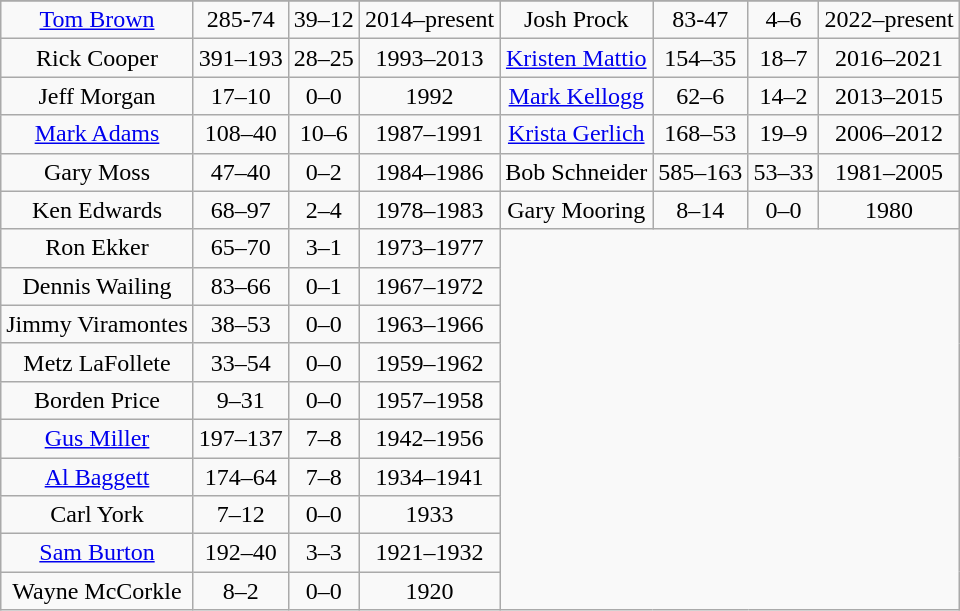<table class="wikitable" style="text-align:center">
<tr>
</tr>
<tr>
<td><a href='#'>Tom Brown</a></td>
<td>285-74</td>
<td>39–12</td>
<td>2014–present</td>
<td>Josh Prock</td>
<td>83-47</td>
<td>4–6</td>
<td>2022–present</td>
</tr>
<tr>
<td>Rick Cooper</td>
<td>391–193</td>
<td>28–25</td>
<td>1993–2013</td>
<td><a href='#'>Kristen Mattio</a></td>
<td>154–35</td>
<td>18–7</td>
<td>2016–2021</td>
</tr>
<tr>
<td>Jeff Morgan</td>
<td>17–10</td>
<td>0–0</td>
<td>1992</td>
<td><a href='#'>Mark Kellogg</a></td>
<td>62–6</td>
<td>14–2</td>
<td>2013–2015</td>
</tr>
<tr>
<td><a href='#'>Mark Adams</a></td>
<td>108–40</td>
<td>10–6</td>
<td>1987–1991</td>
<td><a href='#'>Krista Gerlich</a></td>
<td>168–53</td>
<td>19–9</td>
<td>2006–2012</td>
</tr>
<tr>
<td>Gary Moss</td>
<td>47–40</td>
<td>0–2</td>
<td>1984–1986</td>
<td>Bob Schneider</td>
<td>585–163</td>
<td>53–33</td>
<td>1981–2005</td>
</tr>
<tr>
<td>Ken Edwards</td>
<td>68–97</td>
<td>2–4</td>
<td>1978–1983</td>
<td>Gary Mooring</td>
<td>8–14</td>
<td>0–0</td>
<td>1980</td>
</tr>
<tr>
<td>Ron Ekker</td>
<td>65–70</td>
<td>3–1</td>
<td>1973–1977</td>
</tr>
<tr>
<td>Dennis Wailing</td>
<td>83–66</td>
<td>0–1</td>
<td>1967–1972</td>
</tr>
<tr>
<td>Jimmy Viramontes</td>
<td>38–53</td>
<td>0–0</td>
<td>1963–1966</td>
</tr>
<tr>
<td>Metz LaFollete</td>
<td>33–54</td>
<td>0–0</td>
<td>1959–1962</td>
</tr>
<tr>
<td>Borden Price</td>
<td>9–31</td>
<td>0–0</td>
<td>1957–1958</td>
</tr>
<tr>
<td><a href='#'>Gus Miller</a></td>
<td>197–137</td>
<td>7–8</td>
<td>1942–1956</td>
</tr>
<tr>
<td><a href='#'>Al Baggett</a></td>
<td>174–64</td>
<td>7–8</td>
<td>1934–1941</td>
</tr>
<tr>
<td>Carl York</td>
<td>7–12</td>
<td>0–0</td>
<td>1933</td>
</tr>
<tr>
<td><a href='#'>Sam Burton</a></td>
<td>192–40</td>
<td>3–3</td>
<td>1921–1932</td>
</tr>
<tr>
<td>Wayne McCorkle</td>
<td>8–2</td>
<td>0–0</td>
<td>1920</td>
</tr>
</table>
